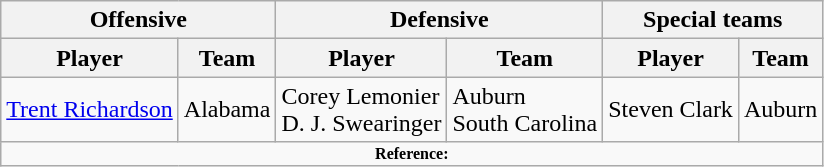<table class="wikitable" border="1">
<tr>
<th colspan="2">Offensive</th>
<th colspan="2">Defensive</th>
<th colspan="2">Special teams</th>
</tr>
<tr>
<th>Player</th>
<th>Team</th>
<th>Player</th>
<th>Team</th>
<th>Player</th>
<th>Team</th>
</tr>
<tr>
<td><a href='#'>Trent Richardson</a></td>
<td>Alabama</td>
<td>Corey Lemonier<br>D. J. Swearinger</td>
<td>Auburn<br>South Carolina</td>
<td>Steven Clark</td>
<td>Auburn</td>
</tr>
<tr>
<td colspan="6" style="font-size: 8pt" align="center"><strong>Reference:</strong></td>
</tr>
</table>
